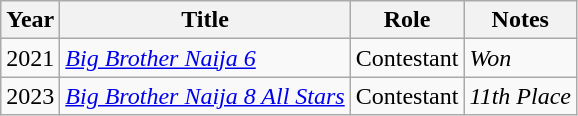<table class="wikitable sortable">
<tr>
<th>Year</th>
<th>Title</th>
<th>Role</th>
<th>Notes</th>
</tr>
<tr>
<td>2021</td>
<td><em><a href='#'>Big Brother Naija 6</a></em></td>
<td>Contestant</td>
<td><em>Won</em></td>
</tr>
<tr>
<td>2023</td>
<td><em><a href='#'>Big Brother Naija 8 All Stars</a></em></td>
<td>Contestant</td>
<td><em>11th Place</em></td>
</tr>
</table>
